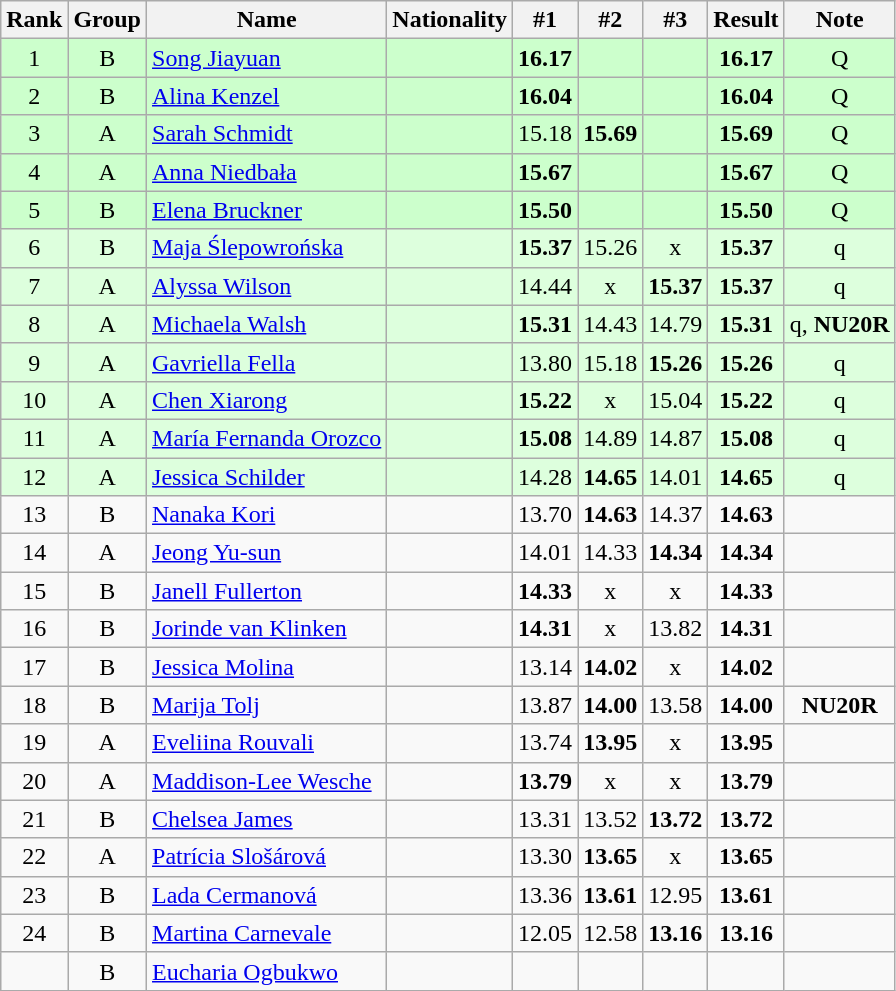<table class="wikitable sortable" style="text-align:center">
<tr>
<th>Rank</th>
<th>Group</th>
<th>Name</th>
<th>Nationality</th>
<th>#1</th>
<th>#2</th>
<th>#3</th>
<th>Result</th>
<th>Note</th>
</tr>
<tr bgcolor=ccffcc>
<td>1</td>
<td>B</td>
<td align=left><a href='#'>Song Jiayuan</a></td>
<td align=left></td>
<td><strong>16.17</strong></td>
<td></td>
<td></td>
<td><strong>16.17</strong></td>
<td>Q</td>
</tr>
<tr bgcolor=ccffcc>
<td>2</td>
<td>B</td>
<td align=left><a href='#'>Alina Kenzel</a></td>
<td align=left></td>
<td><strong>16.04</strong></td>
<td></td>
<td></td>
<td><strong>16.04</strong></td>
<td>Q</td>
</tr>
<tr bgcolor=ccffcc>
<td>3</td>
<td>A</td>
<td align=left><a href='#'>Sarah Schmidt</a></td>
<td align=left></td>
<td>15.18</td>
<td><strong>15.69</strong></td>
<td></td>
<td><strong>15.69</strong></td>
<td>Q</td>
</tr>
<tr bgcolor=ccffcc>
<td>4</td>
<td>A</td>
<td align=left><a href='#'>Anna Niedbała</a></td>
<td align=left></td>
<td><strong>15.67</strong></td>
<td></td>
<td></td>
<td><strong>15.67</strong></td>
<td>Q</td>
</tr>
<tr bgcolor=ccffcc>
<td>5</td>
<td>B</td>
<td align=left><a href='#'>Elena Bruckner</a></td>
<td align=left></td>
<td><strong>15.50</strong></td>
<td></td>
<td></td>
<td><strong>15.50</strong></td>
<td>Q</td>
</tr>
<tr bgcolor=ddffdd>
<td>6</td>
<td>B</td>
<td align=left><a href='#'>Maja Ślepowrońska</a></td>
<td align=left></td>
<td><strong>15.37</strong></td>
<td>15.26</td>
<td>x</td>
<td><strong>15.37</strong></td>
<td>q</td>
</tr>
<tr bgcolor=ddffdd>
<td>7</td>
<td>A</td>
<td align=left><a href='#'>Alyssa Wilson</a></td>
<td align=left></td>
<td>14.44</td>
<td>x</td>
<td><strong>15.37</strong></td>
<td><strong>15.37</strong></td>
<td>q</td>
</tr>
<tr bgcolor=ddffdd>
<td>8</td>
<td>A</td>
<td align=left><a href='#'>Michaela Walsh</a></td>
<td align=left></td>
<td><strong>15.31</strong></td>
<td>14.43</td>
<td>14.79</td>
<td><strong>15.31</strong></td>
<td>q, <strong>NU20R</strong></td>
</tr>
<tr bgcolor=ddffdd>
<td>9</td>
<td>A</td>
<td align=left><a href='#'>Gavriella Fella</a></td>
<td align=left></td>
<td>13.80</td>
<td>15.18</td>
<td><strong>15.26</strong></td>
<td><strong>15.26</strong></td>
<td>q</td>
</tr>
<tr bgcolor=ddffdd>
<td>10</td>
<td>A</td>
<td align=left><a href='#'>Chen Xiarong</a></td>
<td align=left></td>
<td><strong>15.22</strong></td>
<td>x</td>
<td>15.04</td>
<td><strong>15.22</strong></td>
<td>q</td>
</tr>
<tr bgcolor=ddffdd>
<td>11</td>
<td>A</td>
<td align=left><a href='#'>María Fernanda Orozco</a></td>
<td align=left></td>
<td><strong>15.08</strong></td>
<td>14.89</td>
<td>14.87</td>
<td><strong>15.08</strong></td>
<td>q</td>
</tr>
<tr bgcolor=ddffdd>
<td>12</td>
<td>A</td>
<td align=left><a href='#'>Jessica Schilder</a></td>
<td align=left></td>
<td>14.28</td>
<td><strong>14.65</strong></td>
<td>14.01</td>
<td><strong>14.65</strong></td>
<td>q</td>
</tr>
<tr>
<td>13</td>
<td>B</td>
<td align=left><a href='#'>Nanaka Kori</a></td>
<td align=left></td>
<td>13.70</td>
<td><strong>14.63</strong></td>
<td>14.37</td>
<td><strong>14.63</strong></td>
<td></td>
</tr>
<tr>
<td>14</td>
<td>A</td>
<td align=left><a href='#'>Jeong Yu-sun</a></td>
<td align=left></td>
<td>14.01</td>
<td>14.33</td>
<td><strong>14.34</strong></td>
<td><strong>14.34</strong></td>
<td></td>
</tr>
<tr>
<td>15</td>
<td>B</td>
<td align=left><a href='#'>Janell Fullerton</a></td>
<td align=left></td>
<td><strong>14.33</strong></td>
<td>x</td>
<td>x</td>
<td><strong>14.33</strong></td>
<td></td>
</tr>
<tr>
<td>16</td>
<td>B</td>
<td align=left><a href='#'>Jorinde van Klinken</a></td>
<td align=left></td>
<td><strong>14.31</strong></td>
<td>x</td>
<td>13.82</td>
<td><strong>14.31</strong></td>
<td></td>
</tr>
<tr>
<td>17</td>
<td>B</td>
<td align=left><a href='#'>Jessica Molina</a></td>
<td align=left></td>
<td>13.14</td>
<td><strong>14.02</strong></td>
<td>x</td>
<td><strong>14.02</strong></td>
<td></td>
</tr>
<tr>
<td>18</td>
<td>B</td>
<td align=left><a href='#'>Marija Tolj</a></td>
<td align=left></td>
<td>13.87</td>
<td><strong>14.00</strong></td>
<td>13.58</td>
<td><strong>14.00</strong></td>
<td><strong>NU20R</strong></td>
</tr>
<tr>
<td>19</td>
<td>A</td>
<td align=left><a href='#'>Eveliina Rouvali</a></td>
<td align=left></td>
<td>13.74</td>
<td><strong>13.95</strong></td>
<td>x</td>
<td><strong>13.95</strong></td>
<td></td>
</tr>
<tr>
<td>20</td>
<td>A</td>
<td align=left><a href='#'>Maddison-Lee Wesche</a></td>
<td align=left></td>
<td><strong>13.79</strong></td>
<td>x</td>
<td>x</td>
<td><strong>13.79</strong></td>
<td></td>
</tr>
<tr>
<td>21</td>
<td>B</td>
<td align=left><a href='#'>Chelsea James</a></td>
<td align=left></td>
<td>13.31</td>
<td>13.52</td>
<td><strong>13.72</strong></td>
<td><strong>13.72</strong></td>
<td></td>
</tr>
<tr>
<td>22</td>
<td>A</td>
<td align=left><a href='#'>Patrícia Slošárová</a></td>
<td align=left></td>
<td>13.30</td>
<td><strong>13.65</strong></td>
<td>x</td>
<td><strong>13.65</strong></td>
<td></td>
</tr>
<tr>
<td>23</td>
<td>B</td>
<td align=left><a href='#'>Lada Cermanová</a></td>
<td align=left></td>
<td>13.36</td>
<td><strong>13.61</strong></td>
<td>12.95</td>
<td><strong>13.61</strong></td>
<td></td>
</tr>
<tr>
<td>24</td>
<td>B</td>
<td align=left><a href='#'>Martina Carnevale</a></td>
<td align=left></td>
<td>12.05</td>
<td>12.58</td>
<td><strong>13.16</strong></td>
<td><strong>13.16</strong></td>
<td></td>
</tr>
<tr>
<td></td>
<td>B</td>
<td align=left><a href='#'>Eucharia Ogbukwo</a></td>
<td align=left></td>
<td></td>
<td></td>
<td></td>
<td><strong></strong></td>
<td></td>
</tr>
</table>
